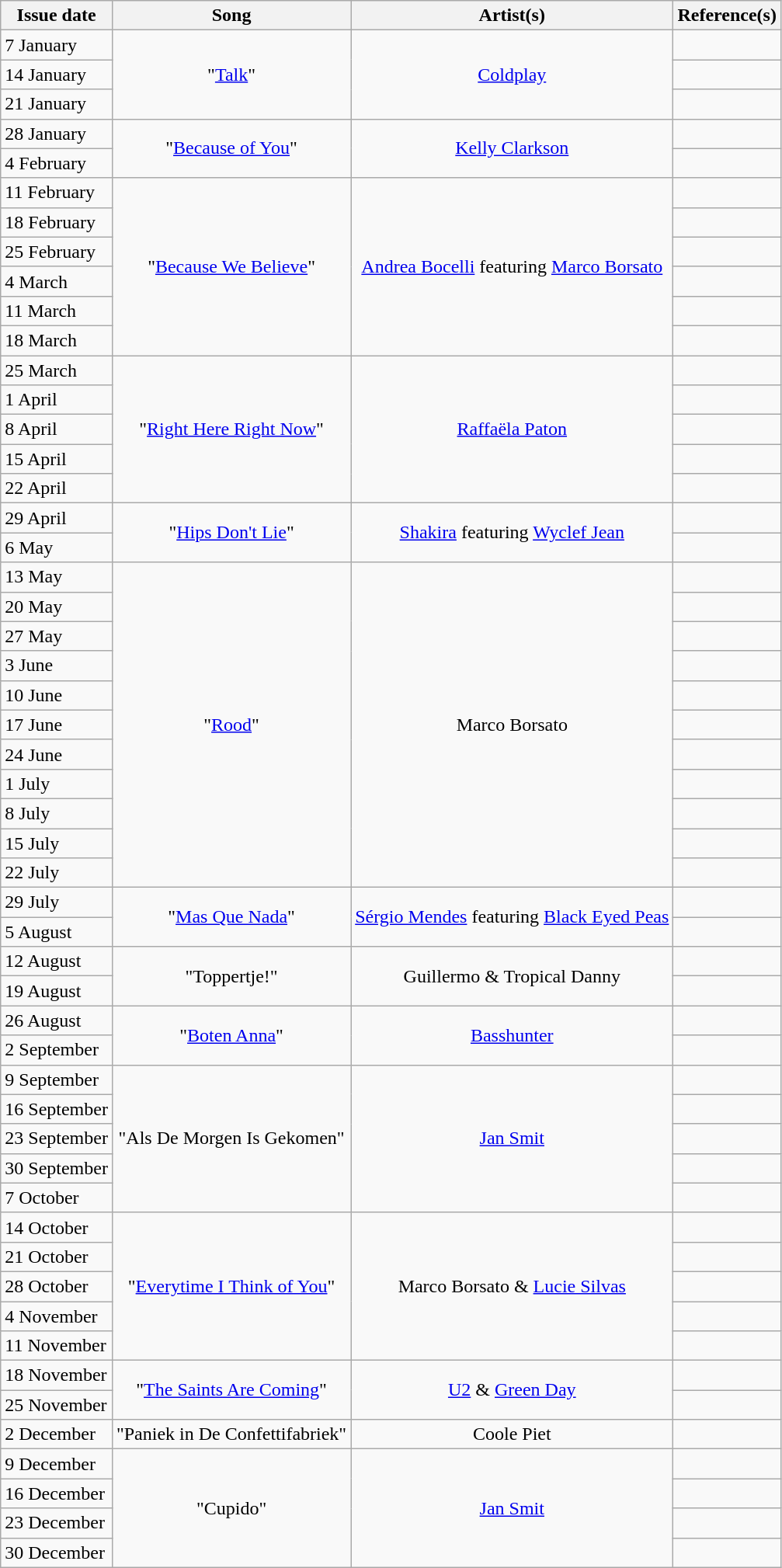<table class="wikitable">
<tr>
<th align="center">Issue date</th>
<th align="center">Song</th>
<th align="center">Artist(s)</th>
<th align="center">Reference(s)</th>
</tr>
<tr>
<td>7 January</td>
<td style="text-align: center;" rowspan="3">"<a href='#'>Talk</a>"</td>
<td style="text-align: center;" rowspan="3"><a href='#'>Coldplay</a></td>
<td style="text-align: center;"></td>
</tr>
<tr>
<td>14 January</td>
<td style="text-align: center;"></td>
</tr>
<tr>
<td>21 January</td>
<td style="text-align: center;"></td>
</tr>
<tr>
<td>28 January</td>
<td style="text-align: center;" rowspan="2">"<a href='#'>Because of You</a>"</td>
<td style="text-align: center;" rowspan="2"><a href='#'>Kelly Clarkson</a></td>
<td style="text-align: center;"></td>
</tr>
<tr>
<td>4 February</td>
<td style="text-align: center;"></td>
</tr>
<tr>
<td>11 February</td>
<td style="text-align: center;" rowspan="6">"<a href='#'>Because We Believe</a>"</td>
<td style="text-align: center;" rowspan="6"><a href='#'>Andrea Bocelli</a> featuring <a href='#'>Marco Borsato</a></td>
<td style="text-align: center;"></td>
</tr>
<tr>
<td>18 February</td>
<td style="text-align: center;"></td>
</tr>
<tr>
<td>25 February</td>
<td style="text-align: center;"></td>
</tr>
<tr>
<td>4 March</td>
<td style="text-align: center;"></td>
</tr>
<tr>
<td>11 March</td>
<td style="text-align: center;"></td>
</tr>
<tr>
<td>18 March</td>
<td style="text-align: center;"></td>
</tr>
<tr>
<td>25 March</td>
<td style="text-align: center;" rowspan="5">"<a href='#'>Right Here Right Now</a>"</td>
<td style="text-align: center;" rowspan="5"><a href='#'>Raffaëla Paton</a></td>
<td style="text-align: center;"></td>
</tr>
<tr>
<td>1 April</td>
<td style="text-align: center;"></td>
</tr>
<tr>
<td>8 April</td>
<td style="text-align: center;"></td>
</tr>
<tr>
<td>15 April</td>
<td style="text-align: center;"></td>
</tr>
<tr>
<td>22 April</td>
<td style="text-align: center;"></td>
</tr>
<tr>
<td>29 April</td>
<td style="text-align: center;" rowspan="2">"<a href='#'>Hips Don't Lie</a>"</td>
<td style="text-align: center;" rowspan="2"><a href='#'>Shakira</a> featuring <a href='#'>Wyclef Jean</a></td>
<td style="text-align: center;"></td>
</tr>
<tr>
<td>6 May</td>
<td style="text-align: center;"></td>
</tr>
<tr>
<td>13 May</td>
<td style="text-align: center;" rowspan="11">"<a href='#'>Rood</a>"</td>
<td style="text-align: center;" rowspan="11">Marco Borsato</td>
<td style="text-align: center;"></td>
</tr>
<tr>
<td>20 May</td>
<td style="text-align: center;"></td>
</tr>
<tr>
<td>27 May</td>
<td style="text-align: center;"></td>
</tr>
<tr>
<td>3 June</td>
<td style="text-align: center;"></td>
</tr>
<tr>
<td>10 June</td>
<td style="text-align: center;"></td>
</tr>
<tr>
<td>17 June</td>
<td style="text-align: center;"></td>
</tr>
<tr>
<td>24 June</td>
<td style="text-align: center;"></td>
</tr>
<tr>
<td>1 July</td>
<td style="text-align: center;"></td>
</tr>
<tr>
<td>8 July</td>
<td style="text-align: center;"></td>
</tr>
<tr>
<td>15 July</td>
<td style="text-align: center;"></td>
</tr>
<tr>
<td>22 July</td>
<td style="text-align: center;"></td>
</tr>
<tr>
<td>29 July</td>
<td style="text-align: center;" rowspan="2">"<a href='#'>Mas Que Nada</a>"</td>
<td style="text-align: center;" rowspan="2"><a href='#'>Sérgio Mendes</a> featuring <a href='#'>Black Eyed Peas</a></td>
<td style="text-align: center;"></td>
</tr>
<tr>
<td>5 August</td>
<td style="text-align: center;"></td>
</tr>
<tr>
<td>12 August</td>
<td style="text-align: center;" rowspan="2">"Toppertje!"</td>
<td style="text-align: center;" rowspan="2">Guillermo & Tropical Danny</td>
<td style="text-align: center;"></td>
</tr>
<tr>
<td>19 August</td>
<td style="text-align: center;"></td>
</tr>
<tr>
<td>26 August</td>
<td style="text-align: center;" rowspan="2">"<a href='#'>Boten Anna</a>"</td>
<td style="text-align: center;" rowspan="2"><a href='#'>Basshunter</a></td>
<td style="text-align: center;"></td>
</tr>
<tr>
<td>2 September</td>
<td style="text-align: center;"></td>
</tr>
<tr>
<td>9 September</td>
<td style="text-align: center;" rowspan="5">"Als De Morgen Is Gekomen"</td>
<td style="text-align: center;" rowspan="5"><a href='#'>Jan Smit</a></td>
<td style="text-align: center;"></td>
</tr>
<tr>
<td>16 September</td>
<td style="text-align: center;"></td>
</tr>
<tr>
<td>23 September</td>
<td style="text-align: center;"></td>
</tr>
<tr>
<td>30 September</td>
<td style="text-align: center;"></td>
</tr>
<tr>
<td>7 October</td>
<td style="text-align: center;"></td>
</tr>
<tr>
<td>14 October</td>
<td style="text-align: center;" rowspan="5">"<a href='#'>Everytime I Think of You</a>"</td>
<td style="text-align: center;" rowspan="5">Marco Borsato & <a href='#'>Lucie Silvas</a></td>
<td style="text-align: center;"></td>
</tr>
<tr>
<td>21 October</td>
<td style="text-align: center;"></td>
</tr>
<tr>
<td>28 October</td>
<td style="text-align: center;"></td>
</tr>
<tr>
<td>4 November</td>
<td style="text-align: center;"></td>
</tr>
<tr>
<td>11 November</td>
<td style="text-align: center;"></td>
</tr>
<tr>
<td>18 November</td>
<td style="text-align: center;" rowspan="2">"<a href='#'>The Saints Are Coming</a>"</td>
<td style="text-align: center;" rowspan="2"><a href='#'>U2</a> & <a href='#'>Green Day</a></td>
<td style="text-align: center;"></td>
</tr>
<tr>
<td>25 November</td>
<td style="text-align: center;"></td>
</tr>
<tr>
<td>2 December</td>
<td style="text-align: center;">"Paniek in De Confettifabriek"</td>
<td style="text-align: center;">Coole Piet</td>
<td style="text-align: center;"></td>
</tr>
<tr>
<td>9 December</td>
<td style="text-align: center;" rowspan="4">"Cupido"</td>
<td style="text-align: center;" rowspan="4"><a href='#'>Jan Smit</a></td>
<td style="text-align: center;"></td>
</tr>
<tr>
<td>16 December</td>
<td style="text-align: center;"></td>
</tr>
<tr>
<td>23 December</td>
<td style="text-align: center;"></td>
</tr>
<tr>
<td>30 December</td>
<td style="text-align: center;"></td>
</tr>
</table>
